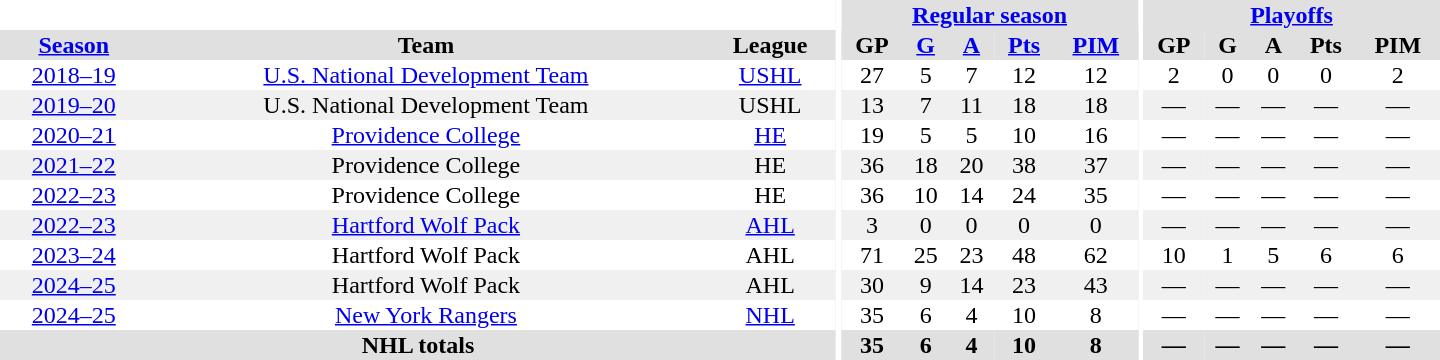<table border="0" cellpadding="1" cellspacing="0" style="text-align:center; width:60em">
<tr bgcolor="#e0e0e0">
<th colspan="3" bgcolor="#ffffff"></th>
<th rowspan="99" bgcolor="#ffffff"></th>
<th colspan="5"><a href='#'>Regular season</a></th>
<th rowspan="99" bgcolor="#ffffff"></th>
<th colspan="5"><a href='#'>Playoffs</a></th>
</tr>
<tr bgcolor="#e0e0e0">
<th><a href='#'>Season</a></th>
<th>Team</th>
<th>League</th>
<th>GP</th>
<th><a href='#'>G</a></th>
<th><a href='#'>A</a></th>
<th><a href='#'>Pts</a></th>
<th><a href='#'>PIM</a></th>
<th>GP</th>
<th>G</th>
<th>A</th>
<th>Pts</th>
<th>PIM</th>
</tr>
<tr>
<td><a href='#'>2018–19</a></td>
<td><a href='#'>U.S. National Development Team</a></td>
<td><a href='#'>USHL</a></td>
<td>27</td>
<td>5</td>
<td>7</td>
<td>12</td>
<td>12</td>
<td>2</td>
<td>0</td>
<td>0</td>
<td>0</td>
<td>2</td>
</tr>
<tr bgcolor="#f0f0f0">
<td><a href='#'>2019–20</a></td>
<td>U.S. National Development Team</td>
<td>USHL</td>
<td>13</td>
<td>7</td>
<td>11</td>
<td>18</td>
<td>18</td>
<td>—</td>
<td>—</td>
<td>—</td>
<td>—</td>
<td>—</td>
</tr>
<tr>
<td><a href='#'>2020–21</a></td>
<td><a href='#'>Providence College</a></td>
<td><a href='#'>HE</a></td>
<td>19</td>
<td>5</td>
<td>5</td>
<td>10</td>
<td>16</td>
<td>—</td>
<td>—</td>
<td>—</td>
<td>—</td>
<td>—</td>
</tr>
<tr bgcolor="#f0f0f0">
<td><a href='#'>2021–22</a></td>
<td>Providence College</td>
<td>HE</td>
<td>36</td>
<td>18</td>
<td>20</td>
<td>38</td>
<td>37</td>
<td>—</td>
<td>—</td>
<td>—</td>
<td>—</td>
<td>—</td>
</tr>
<tr>
<td><a href='#'>2022–23</a></td>
<td>Providence College</td>
<td>HE</td>
<td>36</td>
<td>10</td>
<td>14</td>
<td>24</td>
<td>35</td>
<td>—</td>
<td>—</td>
<td>—</td>
<td>—</td>
<td>—</td>
</tr>
<tr bgcolor="#f0f0f0">
<td><a href='#'>2022–23</a></td>
<td><a href='#'>Hartford Wolf Pack</a></td>
<td><a href='#'>AHL</a></td>
<td>3</td>
<td>0</td>
<td>0</td>
<td>0</td>
<td>0</td>
<td>—</td>
<td>—</td>
<td>—</td>
<td>—</td>
<td>—</td>
</tr>
<tr>
<td><a href='#'>2023–24</a></td>
<td>Hartford Wolf Pack</td>
<td>AHL</td>
<td>71</td>
<td>25</td>
<td>23</td>
<td>48</td>
<td>62</td>
<td>10</td>
<td>1</td>
<td>5</td>
<td>6</td>
<td>6</td>
</tr>
<tr bgcolor="#f0f0f0">
<td><a href='#'>2024–25</a></td>
<td>Hartford Wolf Pack</td>
<td>AHL</td>
<td>30</td>
<td>9</td>
<td>14</td>
<td>23</td>
<td>43</td>
<td>—</td>
<td>—</td>
<td>—</td>
<td>—</td>
<td>—</td>
</tr>
<tr>
<td><a href='#'>2024–25</a></td>
<td><a href='#'>New York Rangers</a></td>
<td><a href='#'>NHL</a></td>
<td>35</td>
<td>6</td>
<td>4</td>
<td>10</td>
<td>8</td>
<td>—</td>
<td>—</td>
<td>—</td>
<td>—</td>
<td>—</td>
</tr>
<tr bgcolor="#e0e0e0">
<th colspan="3">NHL totals</th>
<th>35</th>
<th>6</th>
<th>4</th>
<th>10</th>
<th>8</th>
<th>—</th>
<th>—</th>
<th>—</th>
<th>—</th>
<th>—</th>
</tr>
</table>
